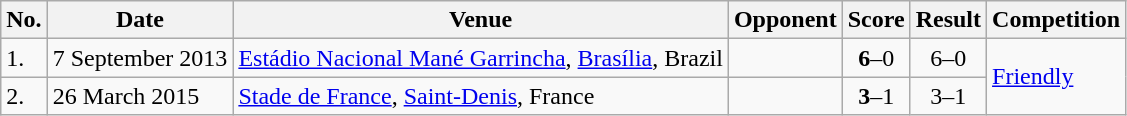<table class="wikitable">
<tr>
<th>No.</th>
<th>Date</th>
<th>Venue</th>
<th>Opponent</th>
<th>Score</th>
<th>Result</th>
<th>Competition</th>
</tr>
<tr>
<td>1.</td>
<td>7 September 2013</td>
<td><a href='#'>Estádio Nacional Mané Garrincha</a>, <a href='#'>Brasília</a>, Brazil</td>
<td></td>
<td style="text-align:center;"><strong>6</strong>–0</td>
<td rowspan="1" style="text-align:center;">6–0</td>
<td rowspan="2"><a href='#'>Friendly</a></td>
</tr>
<tr>
<td>2.</td>
<td>26 March 2015</td>
<td><a href='#'>Stade de France</a>, <a href='#'>Saint-Denis</a>, France</td>
<td></td>
<td style="text-align:center;"><strong>3</strong>–1</td>
<td style="text-align:center;">3–1</td>
</tr>
</table>
